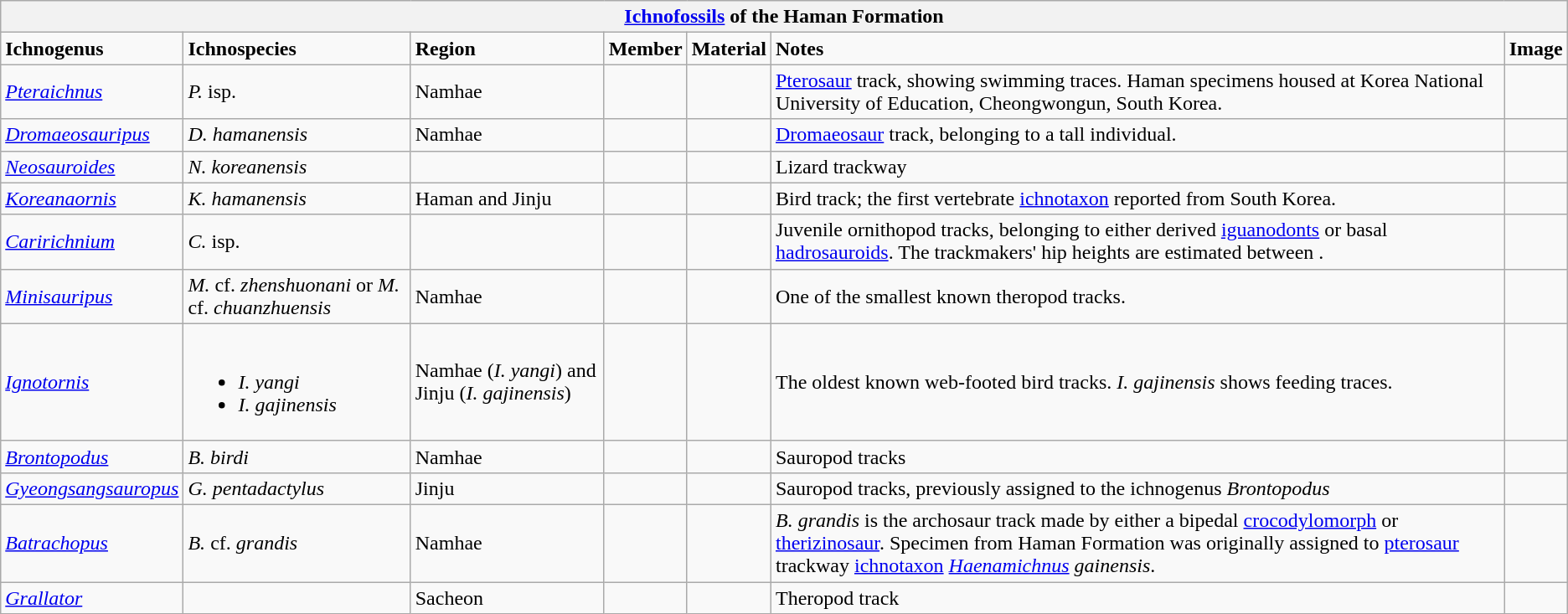<table class="wikitable">
<tr>
<th colspan="7"><a href='#'>Ichnofossils</a> of the Haman Formation</th>
</tr>
<tr>
<td><strong>Ichnogenus</strong></td>
<td><strong>Ichnospecies</strong></td>
<td><strong>Region</strong></td>
<td><strong>Member</strong></td>
<td><strong>Material</strong></td>
<td><strong>Notes</strong></td>
<td><strong>Image</strong></td>
</tr>
<tr>
<td><em><a href='#'>Pteraichnus</a></em></td>
<td><em>P.</em> isp.</td>
<td>Namhae</td>
<td></td>
<td></td>
<td><a href='#'>Pterosaur</a> track, showing swimming traces. Haman specimens housed at Korea National University of Education, Cheongwongun, South Korea.</td>
<td></td>
</tr>
<tr>
<td><em><a href='#'>Dromaeosauripus</a></em></td>
<td><em>D. hamanensis</em></td>
<td>Namhae</td>
<td></td>
<td></td>
<td><a href='#'>Dromaeosaur</a> track, belonging to a  tall individual.</td>
<td></td>
</tr>
<tr>
<td><em><a href='#'>Neosauroides</a></em></td>
<td><em>N. koreanensis</em></td>
<td></td>
<td></td>
<td></td>
<td>Lizard trackway</td>
<td></td>
</tr>
<tr>
<td><em><a href='#'>Koreanaornis</a></em></td>
<td><em>K. hamanensis</em></td>
<td>Haman and Jinju</td>
<td></td>
<td></td>
<td>Bird track; the first vertebrate <a href='#'>ichnotaxon</a> reported from South Korea.</td>
<td></td>
</tr>
<tr>
<td><em><a href='#'>Caririchnium</a></em></td>
<td><em>C.</em> isp.</td>
<td></td>
<td></td>
<td></td>
<td>Juvenile ornithopod tracks, belonging to either derived <a href='#'>iguanodonts</a> or basal <a href='#'>hadrosauroids</a>. The trackmakers' hip heights are estimated between .</td>
<td></td>
</tr>
<tr>
<td><em><a href='#'>Minisauripus</a></em></td>
<td><em>M.</em> cf. <em>zhenshuonani</em> or <em>M.</em> cf. <em>chuanzhuensis</em></td>
<td>Namhae</td>
<td></td>
<td></td>
<td>One of the smallest known theropod tracks.</td>
<td></td>
</tr>
<tr>
<td><em><a href='#'>Ignotornis</a></em></td>
<td><br><ul><li><em>I. yangi</em></li><li><em>I. gajinensis</em></li></ul></td>
<td>Namhae (<em>I. yangi</em>) and Jinju (<em>I. gajinensis</em>)</td>
<td></td>
<td></td>
<td>The oldest known web-footed bird tracks. <em>I. gajinensis</em> shows feeding traces.</td>
<td></td>
</tr>
<tr>
<td><em><a href='#'>Brontopodus</a></em></td>
<td><em>B. birdi</em></td>
<td>Namhae</td>
<td></td>
<td></td>
<td>Sauropod tracks</td>
<td></td>
</tr>
<tr>
<td><em><a href='#'>Gyeongsangsauropus</a></em></td>
<td><em>G. pentadactylus</em></td>
<td>Jinju</td>
<td></td>
<td></td>
<td>Sauropod tracks, previously assigned to the ichnogenus <em>Brontopodus</em></td>
<td></td>
</tr>
<tr>
<td><em><a href='#'>Batrachopus</a></em></td>
<td><em>B.</em> cf. <em>grandis</em></td>
<td>Namhae</td>
<td></td>
<td></td>
<td><em>B. grandis</em> is the archosaur track made by either a bipedal <a href='#'>crocodylomorph</a> or <a href='#'>therizinosaur</a>. Specimen from Haman Formation was originally assigned to <a href='#'>pterosaur</a> trackway <a href='#'>ichnotaxon</a> <em><a href='#'>Haenamichnus</a> gainensis</em>.</td>
<td></td>
</tr>
<tr>
<td><em><a href='#'>Grallator</a></em></td>
<td></td>
<td>Sacheon</td>
<td></td>
<td></td>
<td>Theropod track</td>
<td></td>
</tr>
</table>
